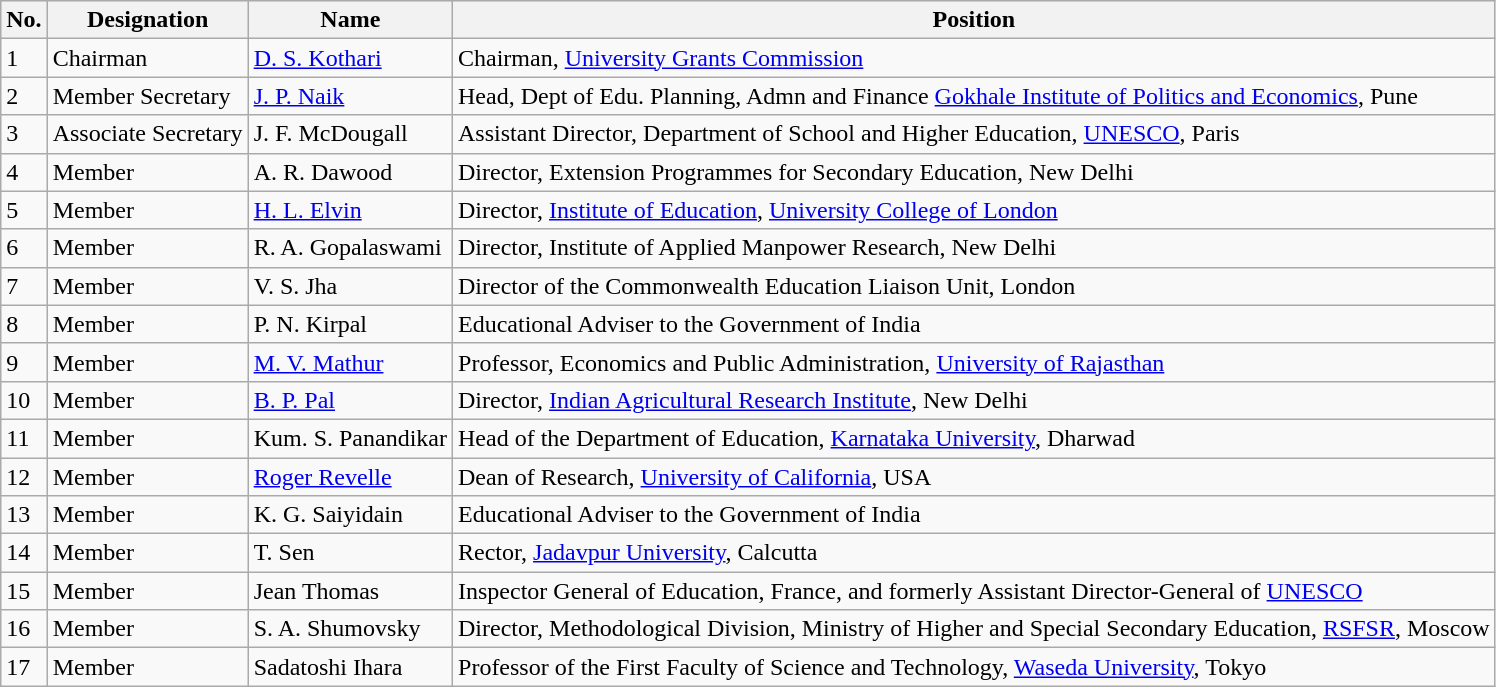<table class="wikitable sortable">
<tr style="text-align: left; background:#f0f0f0;">
<th>No.</th>
<th>Designation</th>
<th>Name</th>
<th>Position</th>
</tr>
<tr>
<td>1</td>
<td>Chairman</td>
<td><a href='#'>D. S. Kothari</a></td>
<td>Chairman, <a href='#'>University Grants Commission</a></td>
</tr>
<tr>
<td>2</td>
<td>Member Secretary</td>
<td><a href='#'>J. P. Naik</a></td>
<td>Head, Dept of Edu. Planning, Admn and Finance <a href='#'>Gokhale Institute of Politics and Economics</a>, Pune</td>
</tr>
<tr>
<td>3</td>
<td>Associate Secretary</td>
<td>J. F. McDougall</td>
<td>Assistant Director, Department of School and Higher Education, <a href='#'>UNESCO</a>, Paris</td>
</tr>
<tr>
<td>4</td>
<td>Member</td>
<td>A. R. Dawood</td>
<td>Director, Extension Programmes for Secondary Education, New Delhi</td>
</tr>
<tr>
<td>5</td>
<td>Member</td>
<td><a href='#'>H. L. Elvin</a></td>
<td>Director, <a href='#'>Institute of Education</a>, <a href='#'>University College of London</a></td>
</tr>
<tr>
<td>6</td>
<td>Member</td>
<td>R. A. Gopalaswami</td>
<td>Director, Institute of Applied Manpower Research, New Delhi</td>
</tr>
<tr>
<td>7</td>
<td>Member</td>
<td>V. S. Jha</td>
<td>Director of the Commonwealth Education Liaison Unit, London</td>
</tr>
<tr>
<td>8</td>
<td>Member</td>
<td>P. N. Kirpal</td>
<td>Educational Adviser to the Government of India</td>
</tr>
<tr>
<td>9</td>
<td>Member</td>
<td><a href='#'>M. V. Mathur</a></td>
<td>Professor, Economics and Public Administration, <a href='#'>University of Rajasthan</a></td>
</tr>
<tr>
<td>10</td>
<td>Member</td>
<td><a href='#'>B. P. Pal</a></td>
<td>Director, <a href='#'>Indian Agricultural Research Institute</a>, New Delhi</td>
</tr>
<tr>
<td>11</td>
<td>Member</td>
<td>Kum. S. Panandikar</td>
<td>Head of the Department of Education, <a href='#'>Karnataka University</a>, Dharwad</td>
</tr>
<tr>
<td>12</td>
<td>Member</td>
<td><a href='#'>Roger Revelle</a></td>
<td>Dean of Research, <a href='#'>University of California</a>, USA</td>
</tr>
<tr>
<td>13</td>
<td>Member</td>
<td>K. G. Saiyidain</td>
<td>Educational Adviser to the Government of India</td>
</tr>
<tr>
<td>14</td>
<td>Member</td>
<td>T. Sen</td>
<td>Rector, <a href='#'>Jadavpur University</a>, Calcutta</td>
</tr>
<tr>
<td>15</td>
<td>Member</td>
<td>Jean Thomas</td>
<td>Inspector General of Education, France, and formerly Assistant Director-General of <a href='#'>UNESCO</a></td>
</tr>
<tr>
<td>16</td>
<td>Member</td>
<td>S. A. Shumovsky</td>
<td>Director, Methodological Division, Ministry of Higher and Special Secondary Education, <a href='#'>RSFSR</a>, Moscow</td>
</tr>
<tr>
<td>17</td>
<td>Member</td>
<td>Sadatoshi Ihara</td>
<td>Professor of the First Faculty of Science and Technology, <a href='#'>Waseda University</a>, Tokyo</td>
</tr>
</table>
